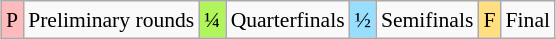<table class="wikitable" style="margin:0.5em auto; font-size:90%; line-height:1.25em;">
<tr>
<td bgcolor="#FFBBBB" align=center>P</td>
<td>Preliminary rounds</td>
<td bgcolor="#AFF55B" align=center>¼</td>
<td>Quarterfinals</td>
<td bgcolor="#97DEFF" align=center>½</td>
<td>Semifinals</td>
<td bgcolor="#FFDF80" align=center>F</td>
<td>Final</td>
</tr>
</table>
